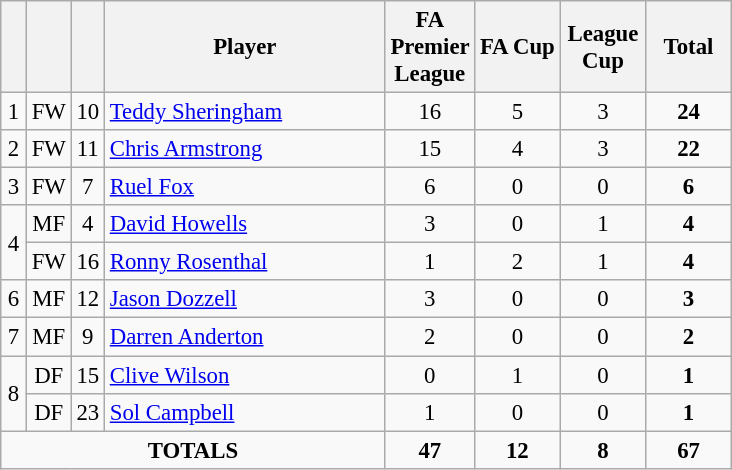<table class="wikitable sortable" style="font-size: 95%; text-align: center;">
<tr>
<th width=10></th>
<th width=10></th>
<th width=10></th>
<th width=180>Player</th>
<th width=50>FA Premier League</th>
<th width=50>FA Cup</th>
<th width=50>League Cup</th>
<th width=50>Total</th>
</tr>
<tr>
<td>1</td>
<td>FW</td>
<td>10</td>
<td align="left"> <a href='#'>Teddy Sheringham</a></td>
<td>16</td>
<td>5</td>
<td>3</td>
<td><strong>24</strong></td>
</tr>
<tr>
<td>2</td>
<td>FW</td>
<td>11</td>
<td align="left"> <a href='#'>Chris Armstrong</a></td>
<td>15</td>
<td>4</td>
<td>3</td>
<td><strong>22</strong></td>
</tr>
<tr>
<td>3</td>
<td>FW</td>
<td>7</td>
<td align="left"> <a href='#'>Ruel Fox</a></td>
<td>6</td>
<td>0</td>
<td>0</td>
<td><strong>6</strong></td>
</tr>
<tr>
<td rowspan="2">4</td>
<td>MF</td>
<td>4</td>
<td align=left> <a href='#'>David Howells</a></td>
<td>3</td>
<td>0</td>
<td>1</td>
<td><strong>4</strong></td>
</tr>
<tr>
<td>FW</td>
<td>16</td>
<td align=left> <a href='#'>Ronny Rosenthal</a></td>
<td>1</td>
<td>2</td>
<td>1</td>
<td><strong>4</strong></td>
</tr>
<tr>
<td rowspan="1">6</td>
<td>MF</td>
<td>12</td>
<td align="left"> <a href='#'>Jason Dozzell</a></td>
<td>3</td>
<td>0</td>
<td>0</td>
<td><strong>3</strong></td>
</tr>
<tr>
<td>7</td>
<td>MF</td>
<td>9</td>
<td align="left"> <a href='#'>Darren Anderton</a></td>
<td>2</td>
<td>0</td>
<td>0</td>
<td><strong>2</strong></td>
</tr>
<tr>
<td rowspan="2">8</td>
<td>DF</td>
<td>15</td>
<td align="left"> <a href='#'>Clive Wilson</a></td>
<td>0</td>
<td>1</td>
<td>0</td>
<td><strong>1</strong></td>
</tr>
<tr>
<td>DF</td>
<td>23</td>
<td align="left"> <a href='#'>Sol Campbell</a></td>
<td>1</td>
<td>0</td>
<td>0</td>
<td><strong>1</strong></td>
</tr>
<tr>
<td colspan="4"><strong>TOTALS</strong></td>
<td><strong>47</strong></td>
<td><strong>12</strong></td>
<td><strong>8</strong></td>
<td><strong>67</strong></td>
</tr>
</table>
